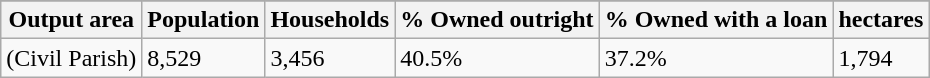<table class="wikitable">
<tr>
</tr>
<tr>
<th>Output area</th>
<th>Population</th>
<th>Households</th>
<th>% Owned outright</th>
<th>% Owned with a loan</th>
<th>hectares</th>
</tr>
<tr>
<td>(Civil Parish)</td>
<td>8,529</td>
<td>3,456</td>
<td>40.5%</td>
<td>37.2%</td>
<td>1,794</td>
</tr>
</table>
